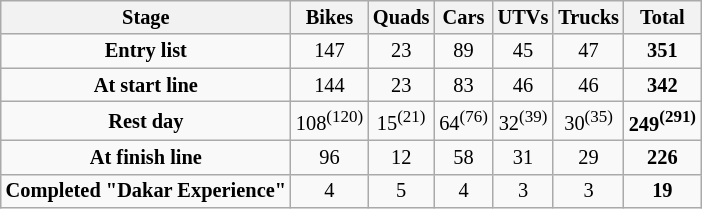<table class="wikitable" style="font-size:85%; text-align:center">
<tr>
<th>Stage</th>
<th>Bikes</th>
<th>Quads</th>
<th>Cars</th>
<th>UTVs</th>
<th>Trucks</th>
<th>Total</th>
</tr>
<tr>
<td><strong>Entry list</strong></td>
<td>147</td>
<td>23</td>
<td>89</td>
<td>45</td>
<td>47</td>
<td><strong>351</strong></td>
</tr>
<tr>
<td><strong>At start line</strong></td>
<td>144</td>
<td>23</td>
<td>83</td>
<td>46</td>
<td>46</td>
<td><strong>342</strong></td>
</tr>
<tr>
<td><strong>Rest day</strong></td>
<td>108<sup>(120)</sup></td>
<td>15<sup>(21)</sup></td>
<td>64<sup>(76)</sup></td>
<td>32<sup>(39)</sup></td>
<td>30<sup>(35)</sup></td>
<td><strong>249<sup>(291)</sup></strong></td>
</tr>
<tr>
<td><strong>At finish line</strong></td>
<td>96</td>
<td>12</td>
<td>58</td>
<td>31</td>
<td>29</td>
<td><strong>226</strong></td>
</tr>
<tr>
<td><strong>Completed "Dakar Experience"</strong></td>
<td>4</td>
<td>5</td>
<td>4</td>
<td>3</td>
<td>3</td>
<td><strong>19</strong></td>
</tr>
</table>
